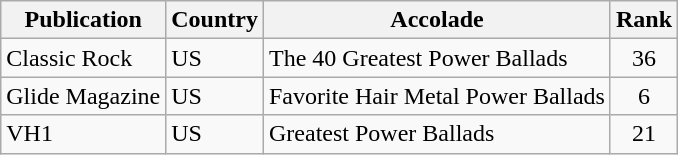<table class="wikitable">
<tr>
<th>Publication</th>
<th>Country</th>
<th>Accolade</th>
<th>Rank</th>
</tr>
<tr>
<td>Classic Rock</td>
<td>US</td>
<td>The 40 Greatest Power Ballads</td>
<td align="center">36</td>
</tr>
<tr>
<td>Glide Magazine</td>
<td>US</td>
<td>Favorite Hair Metal Power Ballads</td>
<td align="center">6</td>
</tr>
<tr>
<td>VH1</td>
<td>US</td>
<td>Greatest Power Ballads</td>
<td align="center">21</td>
</tr>
</table>
